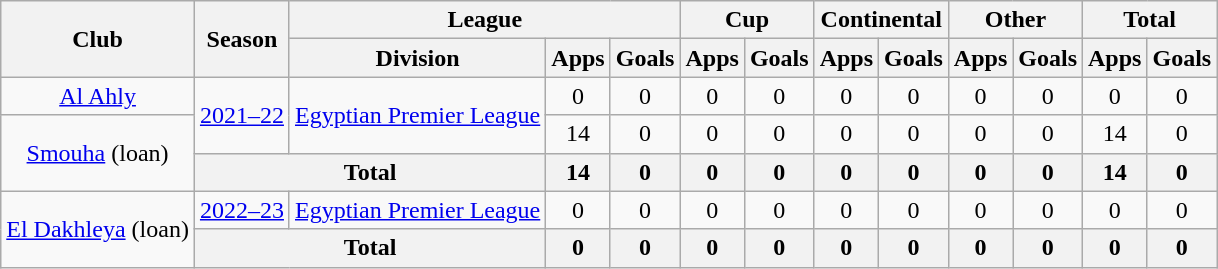<table class="wikitable" style="text-align: center">
<tr>
<th rowspan="2">Club</th>
<th rowspan="2">Season</th>
<th colspan="3">League</th>
<th colspan="2">Cup</th>
<th colspan="2">Continental</th>
<th colspan="2">Other</th>
<th colspan="2">Total</th>
</tr>
<tr>
<th>Division</th>
<th>Apps</th>
<th>Goals</th>
<th>Apps</th>
<th>Goals</th>
<th>Apps</th>
<th>Goals</th>
<th>Apps</th>
<th>Goals</th>
<th>Apps</th>
<th>Goals</th>
</tr>
<tr>
<td><a href='#'>Al Ahly</a></td>
<td rowspan="2"><a href='#'>2021–22</a></td>
<td rowspan="2"><a href='#'>Egyptian Premier League</a></td>
<td>0</td>
<td>0</td>
<td>0</td>
<td>0</td>
<td>0</td>
<td>0</td>
<td>0</td>
<td>0</td>
<td>0</td>
<td>0</td>
</tr>
<tr>
<td rowspan="2"><a href='#'>Smouha</a> (loan)</td>
<td>14</td>
<td>0</td>
<td>0</td>
<td>0</td>
<td>0</td>
<td>0</td>
<td>0</td>
<td>0</td>
<td>14</td>
<td>0</td>
</tr>
<tr>
<th colspan=2>Total</th>
<th>14</th>
<th>0</th>
<th>0</th>
<th>0</th>
<th>0</th>
<th>0</th>
<th>0</th>
<th>0</th>
<th>14</th>
<th>0</th>
</tr>
<tr>
<td rowspan="2"><a href='#'>El Dakhleya</a> (loan)</td>
<td><a href='#'>2022–23</a></td>
<td><a href='#'>Egyptian Premier League</a></td>
<td>0</td>
<td>0</td>
<td>0</td>
<td>0</td>
<td>0</td>
<td>0</td>
<td>0</td>
<td>0</td>
<td>0</td>
<td>0</td>
</tr>
<tr>
<th colspan=2>Total</th>
<th>0</th>
<th>0</th>
<th>0</th>
<th>0</th>
<th>0</th>
<th>0</th>
<th>0</th>
<th>0</th>
<th>0</th>
<th>0</th>
</tr>
</table>
